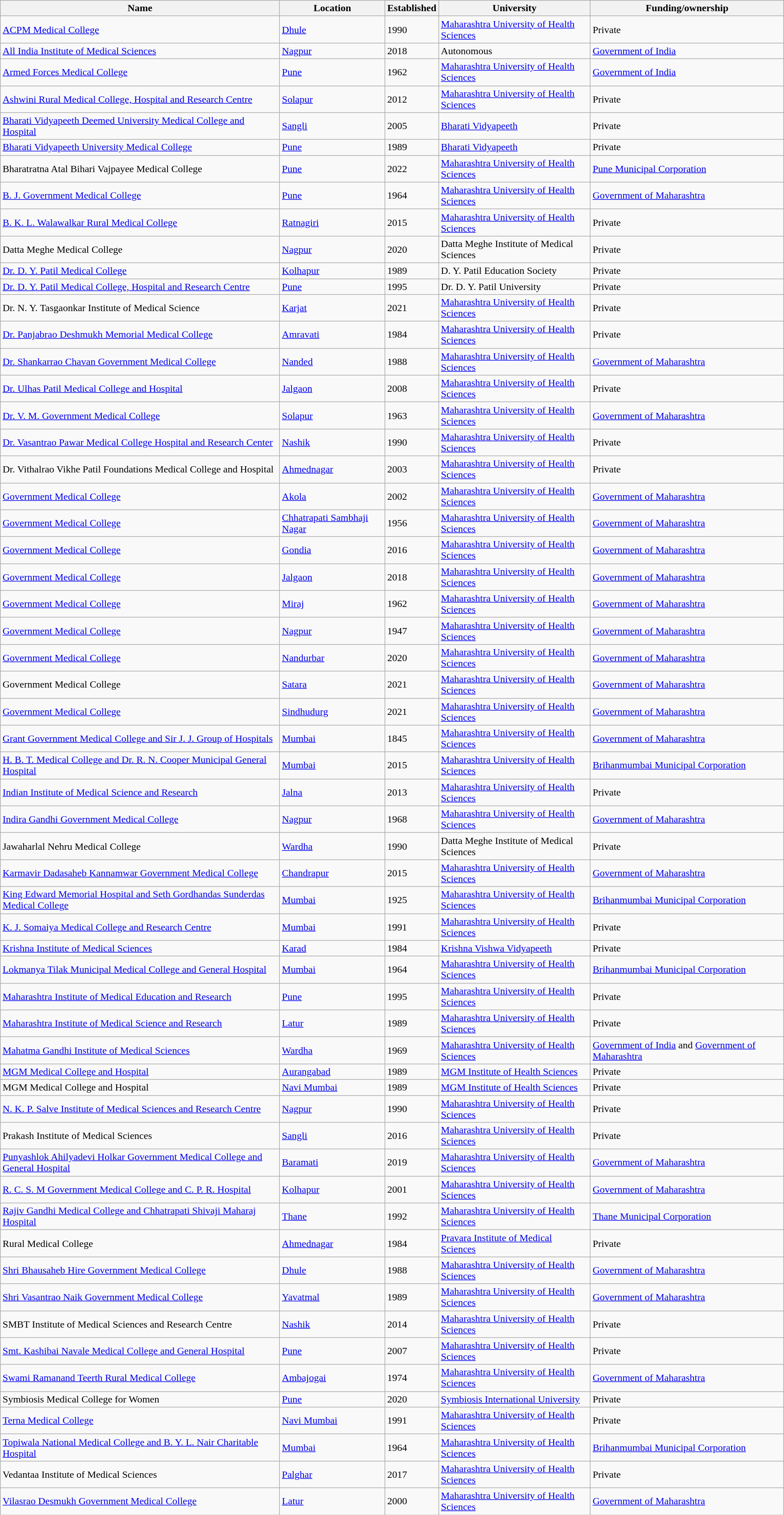<table class="wikitable sortable" style="width:100%">
<tr>
<th>Name</th>
<th>Location</th>
<th>Established</th>
<th>University</th>
<th>Funding/ownership</th>
</tr>
<tr>
<td><a href='#'>ACPM Medical College</a></td>
<td><a href='#'>Dhule</a></td>
<td>1990</td>
<td><a href='#'>Maharashtra University of Health Sciences</a></td>
<td>Private</td>
</tr>
<tr>
<td><a href='#'>All India Institute of Medical Sciences</a></td>
<td><a href='#'>Nagpur</a></td>
<td>2018</td>
<td>Autonomous</td>
<td><a href='#'>Government of India</a></td>
</tr>
<tr>
<td><a href='#'>Armed Forces Medical College</a></td>
<td><a href='#'>Pune</a></td>
<td>1962</td>
<td><a href='#'>Maharashtra University of Health Sciences</a></td>
<td><a href='#'>Government of India</a></td>
</tr>
<tr>
<td><a href='#'>Ashwini Rural Medical College, Hospital and Research Centre</a></td>
<td><a href='#'>Solapur</a></td>
<td>2012</td>
<td><a href='#'>Maharashtra University of Health Sciences</a></td>
<td>Private</td>
</tr>
<tr>
<td><a href='#'>Bharati Vidyapeeth Deemed University Medical College and Hospital</a></td>
<td><a href='#'>Sangli</a></td>
<td>2005</td>
<td><a href='#'>Bharati Vidyapeeth</a></td>
<td>Private</td>
</tr>
<tr>
<td><a href='#'>Bharati Vidyapeeth University Medical College</a></td>
<td><a href='#'>Pune</a></td>
<td>1989</td>
<td><a href='#'>Bharati Vidyapeeth</a></td>
<td>Private</td>
</tr>
<tr>
<td>Bharatratna Atal Bihari Vajpayee Medical College</td>
<td><a href='#'>Pune</a></td>
<td>2022</td>
<td><a href='#'>Maharashtra University of Health Sciences</a></td>
<td><a href='#'>Pune Municipal Corporation</a></td>
</tr>
<tr>
<td><a href='#'>B. J. Government Medical College</a></td>
<td><a href='#'>Pune</a></td>
<td>1964</td>
<td><a href='#'>Maharashtra University of Health Sciences</a></td>
<td><a href='#'>Government of Maharashtra</a></td>
</tr>
<tr>
<td><a href='#'>B. K. L. Walawalkar Rural Medical College</a></td>
<td><a href='#'>Ratnagiri</a></td>
<td>2015</td>
<td><a href='#'>Maharashtra University of Health Sciences</a></td>
<td>Private</td>
</tr>
<tr>
<td>Datta Meghe Medical College</td>
<td><a href='#'>Nagpur</a></td>
<td>2020</td>
<td>Datta Meghe Institute of Medical Sciences</td>
<td>Private</td>
</tr>
<tr>
<td><a href='#'>Dr. D. Y. Patil Medical College</a></td>
<td><a href='#'>Kolhapur</a></td>
<td>1989</td>
<td>D. Y. Patil Education Society</td>
<td>Private</td>
</tr>
<tr>
<td><a href='#'>Dr. D. Y. Patil Medical College, Hospital and Research Centre</a></td>
<td><a href='#'>Pune</a></td>
<td>1995</td>
<td>Dr. D. Y. Patil University</td>
<td>Private</td>
</tr>
<tr>
<td>Dr. N. Y. Tasgaonkar Institute of Medical Science</td>
<td><a href='#'>Karjat</a></td>
<td>2021</td>
<td><a href='#'>Maharashtra University of Health Sciences</a></td>
<td>Private</td>
</tr>
<tr>
<td><a href='#'>Dr. Panjabrao Deshmukh Memorial Medical College</a></td>
<td><a href='#'>Amravati</a></td>
<td>1984</td>
<td><a href='#'>Maharashtra University of Health Sciences</a></td>
<td>Private</td>
</tr>
<tr>
<td><a href='#'>Dr. Shankarrao Chavan Government Medical College</a></td>
<td><a href='#'>Nanded</a></td>
<td>1988</td>
<td><a href='#'>Maharashtra University of Health Sciences</a></td>
<td><a href='#'>Government of Maharashtra</a></td>
</tr>
<tr>
<td><a href='#'>Dr. Ulhas Patil Medical College and Hospital</a></td>
<td><a href='#'>Jalgaon</a></td>
<td>2008</td>
<td><a href='#'>Maharashtra University of Health Sciences</a></td>
<td>Private</td>
</tr>
<tr>
<td><a href='#'>Dr. V. M. Government Medical College</a></td>
<td><a href='#'>Solapur</a></td>
<td>1963</td>
<td><a href='#'>Maharashtra University of Health Sciences</a></td>
<td><a href='#'>Government of Maharashtra</a></td>
</tr>
<tr>
<td><a href='#'>Dr. Vasantrao Pawar Medical College Hospital and Research Center</a></td>
<td><a href='#'>Nashik</a></td>
<td>1990</td>
<td><a href='#'>Maharashtra University of Health Sciences</a></td>
<td>Private</td>
</tr>
<tr>
<td>Dr. Vithalrao Vikhe Patil Foundations Medical College and Hospital</td>
<td><a href='#'>Ahmednagar</a></td>
<td>2003</td>
<td><a href='#'>Maharashtra University of Health Sciences</a></td>
<td>Private</td>
</tr>
<tr>
<td><a href='#'>Government Medical College</a></td>
<td><a href='#'>Akola</a></td>
<td>2002</td>
<td><a href='#'>Maharashtra University of Health Sciences</a></td>
<td><a href='#'>Government of Maharashtra</a></td>
</tr>
<tr>
<td><a href='#'>Government Medical College</a></td>
<td><a href='#'>Chhatrapati Sambhaji Nagar</a></td>
<td>1956</td>
<td><a href='#'>Maharashtra University of Health Sciences</a></td>
<td><a href='#'>Government of Maharashtra</a></td>
</tr>
<tr>
<td><a href='#'>Government Medical College</a></td>
<td><a href='#'>Gondia</a></td>
<td>2016</td>
<td><a href='#'>Maharashtra University of Health Sciences</a></td>
<td><a href='#'>Government of Maharashtra</a></td>
</tr>
<tr>
<td><a href='#'>Government Medical College</a></td>
<td><a href='#'>Jalgaon</a></td>
<td>2018</td>
<td><a href='#'>Maharashtra University of Health Sciences</a></td>
<td><a href='#'>Government of Maharashtra</a></td>
</tr>
<tr>
<td><a href='#'>Government Medical College</a></td>
<td><a href='#'>Miraj</a></td>
<td>1962</td>
<td><a href='#'>Maharashtra University of Health Sciences</a></td>
<td><a href='#'>Government of Maharashtra</a></td>
</tr>
<tr>
<td><a href='#'>Government Medical College</a></td>
<td><a href='#'>Nagpur</a></td>
<td>1947</td>
<td><a href='#'>Maharashtra University of Health Sciences</a></td>
<td><a href='#'>Government of Maharashtra</a></td>
</tr>
<tr>
<td><a href='#'>Government Medical College</a></td>
<td><a href='#'>Nandurbar</a></td>
<td>2020</td>
<td><a href='#'>Maharashtra University of Health Sciences</a></td>
<td><a href='#'>Government of Maharashtra</a></td>
</tr>
<tr>
<td>Government Medical College</td>
<td><a href='#'>Satara</a></td>
<td>2021</td>
<td><a href='#'>Maharashtra University of Health Sciences</a></td>
<td><a href='#'>Government of Maharashtra</a></td>
</tr>
<tr>
<td><a href='#'>Government Medical College</a></td>
<td><a href='#'>Sindhudurg</a></td>
<td>2021</td>
<td><a href='#'>Maharashtra University of Health Sciences</a></td>
<td><a href='#'>Government of Maharashtra</a></td>
</tr>
<tr>
<td><a href='#'>Grant Government Medical College and Sir J. J. Group of Hospitals</a></td>
<td><a href='#'>Mumbai</a></td>
<td>1845</td>
<td><a href='#'>Maharashtra University of Health Sciences</a></td>
<td><a href='#'>Government of Maharashtra</a></td>
</tr>
<tr>
<td><a href='#'>H. B. T. Medical College and Dr. R. N. Cooper Municipal General Hospital</a></td>
<td><a href='#'>Mumbai</a></td>
<td>2015</td>
<td><a href='#'>Maharashtra University of Health Sciences</a></td>
<td><a href='#'>Brihanmumbai Municipal Corporation</a></td>
</tr>
<tr>
<td><a href='#'>Indian Institute of Medical Science and Research</a></td>
<td><a href='#'>Jalna</a></td>
<td>2013</td>
<td><a href='#'>Maharashtra University of Health Sciences</a></td>
<td>Private</td>
</tr>
<tr>
<td><a href='#'>Indira Gandhi Government Medical College</a></td>
<td><a href='#'>Nagpur</a></td>
<td>1968</td>
<td><a href='#'>Maharashtra University of Health Sciences</a></td>
<td><a href='#'>Government of Maharashtra</a></td>
</tr>
<tr>
<td>Jawaharlal Nehru Medical College</td>
<td><a href='#'>Wardha</a></td>
<td>1990</td>
<td>Datta Meghe Institute of Medical Sciences</td>
<td>Private</td>
</tr>
<tr>
<td><a href='#'>Karmavir Dadasaheb Kannamwar Government Medical College</a></td>
<td><a href='#'>Chandrapur</a></td>
<td>2015</td>
<td><a href='#'>Maharashtra University of Health Sciences</a></td>
<td><a href='#'>Government of Maharashtra</a></td>
</tr>
<tr>
<td><a href='#'>King Edward Memorial Hospital and Seth Gordhandas Sunderdas Medical College</a></td>
<td><a href='#'>Mumbai</a></td>
<td>1925</td>
<td><a href='#'>Maharashtra University of Health Sciences</a></td>
<td><a href='#'>Brihanmumbai Municipal Corporation</a></td>
</tr>
<tr>
<td><a href='#'>K. J. Somaiya Medical College and Research Centre</a></td>
<td><a href='#'>Mumbai</a></td>
<td>1991</td>
<td><a href='#'>Maharashtra University of Health Sciences</a></td>
<td>Private</td>
</tr>
<tr>
<td><a href='#'>Krishna Institute of Medical Sciences</a></td>
<td><a href='#'>Karad</a></td>
<td>1984</td>
<td><a href='#'>Krishna Vishwa Vidyapeeth</a></td>
<td>Private</td>
</tr>
<tr>
<td><a href='#'>Lokmanya Tilak Municipal Medical College and General Hospital</a></td>
<td><a href='#'>Mumbai</a></td>
<td>1964</td>
<td><a href='#'>Maharashtra University of Health Sciences</a></td>
<td><a href='#'>Brihanmumbai Municipal Corporation</a></td>
</tr>
<tr>
<td><a href='#'>Maharashtra Institute of Medical Education and Research</a></td>
<td><a href='#'>Pune</a></td>
<td>1995</td>
<td><a href='#'>Maharashtra University of Health Sciences</a></td>
<td>Private</td>
</tr>
<tr>
<td><a href='#'>Maharashtra Institute of Medical Science and Research</a></td>
<td><a href='#'>Latur</a></td>
<td>1989</td>
<td><a href='#'>Maharashtra University of Health Sciences</a></td>
<td>Private</td>
</tr>
<tr>
<td><a href='#'>Mahatma Gandhi Institute of Medical Sciences</a></td>
<td><a href='#'>Wardha</a></td>
<td>1969</td>
<td><a href='#'>Maharashtra University of Health Sciences</a></td>
<td><a href='#'>Government of India</a> and <a href='#'>Government of Maharashtra</a></td>
</tr>
<tr>
<td><a href='#'>MGM Medical College and Hospital</a></td>
<td><a href='#'>Aurangabad</a></td>
<td>1989</td>
<td><a href='#'>MGM Institute of Health Sciences</a></td>
<td>Private</td>
</tr>
<tr>
<td>MGM Medical College and Hospital</td>
<td><a href='#'>Navi Mumbai</a></td>
<td>1989</td>
<td><a href='#'>MGM Institute of Health Sciences</a></td>
<td>Private</td>
</tr>
<tr>
<td><a href='#'>N. K. P. Salve Institute of Medical Sciences and Research Centre</a></td>
<td><a href='#'>Nagpur</a></td>
<td>1990</td>
<td><a href='#'>Maharashtra University of Health Sciences</a></td>
<td>Private</td>
</tr>
<tr>
<td>Prakash Institute of Medical Sciences</td>
<td><a href='#'>Sangli</a></td>
<td>2016</td>
<td><a href='#'>Maharashtra University of Health Sciences</a></td>
<td>Private</td>
</tr>
<tr>
<td><a href='#'>Punyashlok Ahilyadevi Holkar Government Medical College and General Hospital</a></td>
<td><a href='#'>Baramati</a></td>
<td>2019</td>
<td><a href='#'>Maharashtra University of Health Sciences</a></td>
<td><a href='#'>Government of Maharashtra</a></td>
</tr>
<tr>
<td><a href='#'>R. C. S. M Government Medical College and C. P. R. Hospital</a></td>
<td><a href='#'>Kolhapur</a></td>
<td>2001</td>
<td><a href='#'>Maharashtra University of Health Sciences</a></td>
<td><a href='#'>Government of Maharashtra</a></td>
</tr>
<tr>
<td><a href='#'>Rajiv Gandhi Medical College and Chhatrapati Shivaji Maharaj Hospital</a></td>
<td><a href='#'>Thane</a></td>
<td>1992</td>
<td><a href='#'>Maharashtra University of Health Sciences</a></td>
<td><a href='#'>Thane Municipal Corporation</a></td>
</tr>
<tr>
<td>Rural Medical College</td>
<td><a href='#'>Ahmednagar</a></td>
<td>1984</td>
<td><a href='#'>Pravara Institute of Medical Sciences</a></td>
<td>Private</td>
</tr>
<tr>
<td><a href='#'>Shri Bhausaheb Hire Government Medical College</a></td>
<td><a href='#'>Dhule</a></td>
<td>1988</td>
<td><a href='#'>Maharashtra University of Health Sciences</a></td>
<td><a href='#'>Government of Maharashtra</a></td>
</tr>
<tr>
<td><a href='#'>Shri Vasantrao Naik Government Medical College</a></td>
<td><a href='#'>Yavatmal</a></td>
<td>1989</td>
<td><a href='#'>Maharashtra University of Health Sciences</a></td>
<td><a href='#'>Government of Maharashtra</a></td>
</tr>
<tr>
<td>SMBT Institute of Medical Sciences and Research Centre</td>
<td><a href='#'>Nashik</a></td>
<td>2014</td>
<td><a href='#'>Maharashtra University of Health Sciences</a></td>
<td>Private</td>
</tr>
<tr>
<td><a href='#'>Smt. Kashibai Navale Medical College and General Hospital</a></td>
<td><a href='#'>Pune</a></td>
<td>2007</td>
<td><a href='#'>Maharashtra University of Health Sciences</a></td>
<td>Private</td>
</tr>
<tr>
<td><a href='#'>Swami Ramanand Teerth Rural Medical College</a></td>
<td><a href='#'>Ambajogai</a></td>
<td>1974</td>
<td><a href='#'>Maharashtra University of Health Sciences</a></td>
<td><a href='#'>Government of Maharashtra</a></td>
</tr>
<tr>
<td>Symbiosis Medical College for Women</td>
<td><a href='#'>Pune</a></td>
<td>2020</td>
<td><a href='#'>Symbiosis International University</a></td>
<td>Private</td>
</tr>
<tr>
<td><a href='#'>Terna Medical College</a></td>
<td><a href='#'>Navi Mumbai</a></td>
<td>1991</td>
<td><a href='#'>Maharashtra University of Health Sciences</a></td>
<td>Private</td>
</tr>
<tr>
<td><a href='#'>Topiwala National Medical College and B. Y. L. Nair Charitable Hospital</a></td>
<td><a href='#'>Mumbai</a></td>
<td>1964</td>
<td><a href='#'>Maharashtra University of Health Sciences</a></td>
<td><a href='#'>Brihanmumbai Municipal Corporation</a></td>
</tr>
<tr>
<td>Vedantaa Institute of Medical Sciences</td>
<td><a href='#'>Palghar</a></td>
<td>2017</td>
<td><a href='#'>Maharashtra University of Health Sciences</a></td>
<td>Private</td>
</tr>
<tr>
<td><a href='#'>Vilasrao Desmukh Government Medical College</a></td>
<td><a href='#'>Latur</a></td>
<td>2000</td>
<td><a href='#'>Maharashtra University of Health Sciences</a></td>
<td><a href='#'>Government of Maharashtra</a></td>
</tr>
</table>
